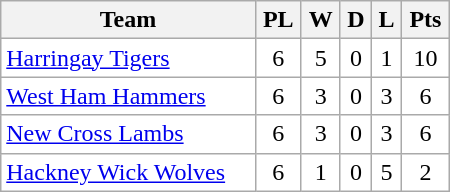<table class=wikitable width="300" style="background:#FFFFFF;">
<tr>
<th>Team</th>
<th>PL</th>
<th>W</th>
<th>D</th>
<th>L</th>
<th>Pts</th>
</tr>
<tr>
<td><a href='#'>Harringay Tigers</a></td>
<td align="center">6</td>
<td align="center">5</td>
<td align="center">0</td>
<td align="center">1</td>
<td align="center">10</td>
</tr>
<tr>
<td><a href='#'>West Ham Hammers</a></td>
<td align="center">6</td>
<td align="center">3</td>
<td align="center">0</td>
<td align="center">3</td>
<td align="center">6</td>
</tr>
<tr>
<td><a href='#'>New Cross Lambs</a></td>
<td align="center">6</td>
<td align="center">3</td>
<td align="center">0</td>
<td align="center">3</td>
<td align="center">6</td>
</tr>
<tr>
<td><a href='#'>Hackney Wick Wolves</a></td>
<td align="center">6</td>
<td align="center">1</td>
<td align="center">0</td>
<td align="center">5</td>
<td align="center">2</td>
</tr>
</table>
